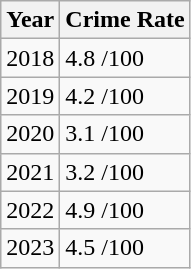<table class="wikitable">
<tr>
<th>Year</th>
<th>Crime Rate</th>
</tr>
<tr>
<td>2018</td>
<td>4.8 /100</td>
</tr>
<tr>
<td>2019</td>
<td>4.2 /100</td>
</tr>
<tr>
<td>2020</td>
<td>3.1 /100</td>
</tr>
<tr>
<td>2021</td>
<td>3.2 /100</td>
</tr>
<tr>
<td>2022</td>
<td>4.9 /100</td>
</tr>
<tr>
<td>2023</td>
<td>4.5 /100</td>
</tr>
</table>
